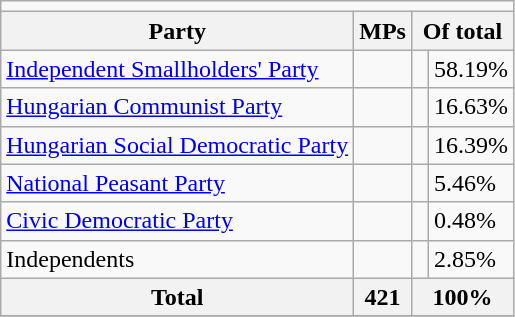<table class=wikitable>
<tr>
<td colspan=9></td>
</tr>
<tr>
<th>Party</th>
<th>MPs</th>
<th colspan=2>Of total</th>
</tr>
<tr>
<td><a href='#'>Independent Smallholders' Party</a></td>
<td></td>
<td><div><div>  </div></div></td>
<td>58.19%</td>
</tr>
<tr>
<td><a href='#'>Hungarian Communist Party</a></td>
<td></td>
<td><div><div>  </div></div></td>
<td>16.63%</td>
</tr>
<tr>
<td><a href='#'>Hungarian Social Democratic Party</a></td>
<td></td>
<td><div><div>  </div></div></td>
<td>16.39%</td>
</tr>
<tr>
<td><a href='#'>National Peasant Party</a></td>
<td></td>
<td><div><div>  </div></div></td>
<td>5.46%</td>
</tr>
<tr>
<td><a href='#'>Civic Democratic Party</a></td>
<td></td>
<td><div><div>  </div></div></td>
<td>0.48%</td>
</tr>
<tr>
<td>Independents</td>
<td></td>
<td><div><div>  </div></div></td>
<td>2.85%</td>
</tr>
<tr>
<th colspan="1"><strong>Total</strong></th>
<th colspan="1"><strong>421</strong></th>
<th colspan="2"><strong>100%</strong></th>
</tr>
<tr>
</tr>
</table>
